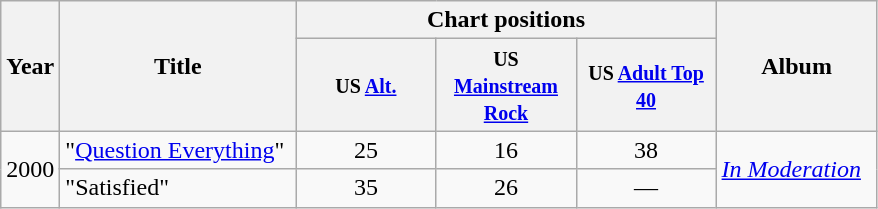<table class="wikitable">
<tr>
<th width="28" rowspan="2">Year</th>
<th width="150" rowspan="2">Title</th>
<th colspan="3">Chart positions</th>
<th width="100" rowspan="2">Album</th>
</tr>
<tr>
<th width="86"><small>US <a href='#'>Alt.</a></small></th>
<th width="86"><small>US <a href='#'>Mainstream Rock</a></small></th>
<th width="86"><small>US <a href='#'>Adult Top 40</a></small><br></th>
</tr>
<tr>
<td rowspan="2">2000</td>
<td>"<a href='#'>Question Everything</a>"</td>
<td align="center">25</td>
<td align="center">16</td>
<td align="center">38</td>
<td rowspan="2"><em><a href='#'>In Moderation</a></em></td>
</tr>
<tr>
<td>"Satisfied"</td>
<td align="center">35</td>
<td align="center">26</td>
<td align="center">—</td>
</tr>
</table>
